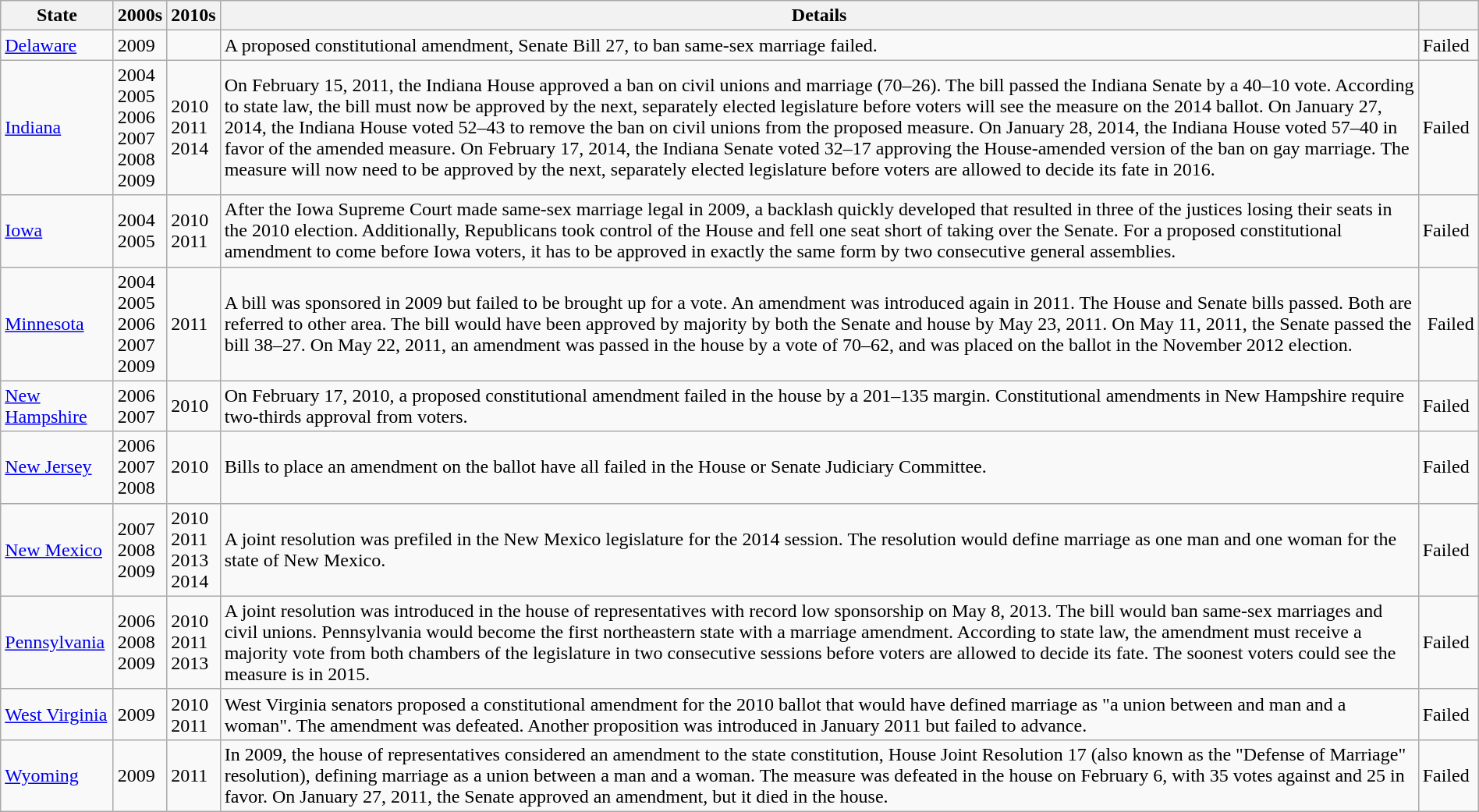<table class="wikitable sortable" style="width:100%;">
<tr>
<th>State</th>
<th>2000s</th>
<th>2010s</th>
<th>Details</th>
<th></th>
</tr>
<tr>
<td> <a href='#'>Delaware</a></td>
<td>2009</td>
<td></td>
<td>A proposed constitutional amendment, Senate Bill 27, to ban same-sex marriage failed.</td>
<td> Failed</td>
</tr>
<tr>
<td> <a href='#'>Indiana</a></td>
<td>2004<br>2005<br>2006<br>2007<br>2008<br>2009</td>
<td>2010<br>2011<br>2014</td>
<td>On February 15, 2011, the Indiana House approved a ban on civil unions and marriage (70–26). The bill passed the Indiana Senate by a 40–10 vote. According to state law, the bill must now be approved by the next, separately elected legislature before voters will see the measure on the 2014 ballot. On January 27, 2014, the Indiana House voted 52–43 to remove the ban on civil unions from the proposed measure. On January 28, 2014, the Indiana House voted 57–40 in favor of the amended measure. On February 17, 2014, the Indiana Senate voted 32–17 approving the House-amended version of the ban on gay marriage. The measure will now need to be approved by the next, separately elected legislature before voters are allowed to decide its fate in 2016.</td>
<td> Failed</td>
</tr>
<tr>
<td> <a href='#'>Iowa</a></td>
<td>2004<br>2005</td>
<td>2010<br>2011</td>
<td>After the Iowa Supreme Court made same-sex marriage legal in 2009, a backlash quickly developed that resulted in three of the justices losing their seats in the 2010 election. Additionally, Republicans took control of the House and fell one seat short of taking over the Senate. For a proposed constitutional amendment to come before Iowa voters, it has to be approved in exactly the same form by two consecutive general assemblies.</td>
<td> Failed</td>
</tr>
<tr>
<td> <a href='#'>Minnesota</a></td>
<td>2004<br>2005<br>2006<br>2007<br>2009</td>
<td>2011</td>
<td>A bill was sponsored in 2009 but failed to be brought up for a vote. An amendment was introduced again in 2011. The House and Senate bills passed. Both are referred to other area. The bill would have been approved by majority by both the Senate and house by May 23, 2011. On May 11, 2011, the Senate passed the bill 38–27. On May 22, 2011, an amendment was passed in the house by a vote of 70–62, and was placed on the ballot in the November 2012 election.</td>
<td> Failed</td>
</tr>
<tr>
<td> <a href='#'>New Hampshire</a></td>
<td>2006<br>2007</td>
<td>2010</td>
<td>On February 17, 2010, a proposed constitutional amendment failed in the house by a 201–135 margin. Constitutional amendments in New Hampshire require two-thirds approval from voters.</td>
<td> Failed</td>
</tr>
<tr>
<td> <a href='#'>New Jersey</a></td>
<td>2006<br>2007<br>2008</td>
<td>2010</td>
<td>Bills to place an amendment on the ballot have all failed in the House or Senate Judiciary Committee.</td>
<td> Failed</td>
</tr>
<tr>
<td> <a href='#'>New Mexico</a></td>
<td>2007<br>2008<br>2009</td>
<td>2010<br>2011<br>2013<br>2014</td>
<td>A joint resolution was prefiled in the New Mexico legislature for the 2014 session. The resolution would define marriage as one man and one woman for the state of New Mexico.</td>
<td> Failed</td>
</tr>
<tr>
<td> <a href='#'>Pennsylvania</a></td>
<td>2006<br>2008<br>2009</td>
<td>2010<br>2011<br>2013</td>
<td>A joint resolution was introduced in the house of representatives with record low sponsorship on May 8, 2013. The bill would ban same-sex marriages and civil unions. Pennsylvania would become the first northeastern state with a marriage amendment. According to state law, the amendment must receive a majority vote from both chambers of the legislature in two consecutive sessions before voters are allowed to decide its fate. The soonest voters could see the measure is in 2015.</td>
<td> Failed</td>
</tr>
<tr>
<td> <a href='#'>West Virginia</a></td>
<td>2009</td>
<td>2010<br>2011</td>
<td>West Virginia senators proposed a constitutional amendment for the 2010 ballot that would have defined marriage as "a union between and man and a woman". The amendment was defeated. Another proposition was introduced in January 2011 but failed to advance.</td>
<td> Failed</td>
</tr>
<tr>
<td> <a href='#'>Wyoming</a></td>
<td>2009</td>
<td>2011</td>
<td>In 2009, the house of representatives considered an amendment to the state constitution, House Joint Resolution 17 (also known as the "Defense of Marriage" resolution), defining marriage as a union between a man and a woman. The measure was defeated in the house on February 6, with 35 votes against and 25 in favor. On January 27, 2011, the Senate approved an amendment, but it died in the house.</td>
<td> Failed</td>
</tr>
</table>
